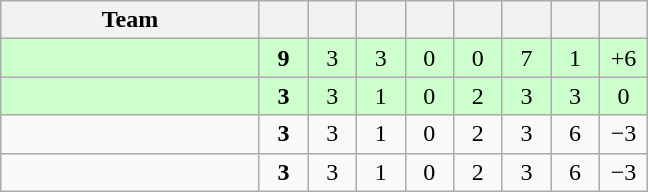<table class="wikitable" style="text-align: center;">
<tr>
<th style="width:165px;">Team</th>
<th width="25"></th>
<th width="25"></th>
<th width="25"></th>
<th width="25"></th>
<th width="25"></th>
<th width="25"></th>
<th width="25"></th>
<th width="25"></th>
</tr>
<tr style="background:#cfc;">
<td align="left"></td>
<td><strong>9</strong></td>
<td>3</td>
<td>3</td>
<td>0</td>
<td>0</td>
<td>7</td>
<td>1</td>
<td>+6</td>
</tr>
<tr style="background:#cfc;">
<td align="left"></td>
<td><strong>3</strong></td>
<td>3</td>
<td>1</td>
<td>0</td>
<td>2</td>
<td>3</td>
<td>3</td>
<td>0</td>
</tr>
<tr>
<td align="left"></td>
<td><strong>3</strong></td>
<td>3</td>
<td>1</td>
<td>0</td>
<td>2</td>
<td>3</td>
<td>6</td>
<td>−3</td>
</tr>
<tr>
<td align="left"></td>
<td><strong>3</strong></td>
<td>3</td>
<td>1</td>
<td>0</td>
<td>2</td>
<td>3</td>
<td>6</td>
<td>−3</td>
</tr>
</table>
